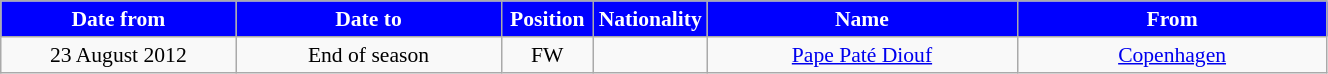<table class="wikitable"  style="text-align:center; font-size:90%; ">
<tr>
<th style="background:#00f; color:white; width:150px;">Date from</th>
<th style="background:#00f; color:white; width:170px;">Date to</th>
<th style="background:#00f; color:white; width:55px;">Position</th>
<th style="background:#00f; color:white; width:55px;">Nationality</th>
<th style="background:#00f; color:white; width:200px;">Name</th>
<th style="background:#00f; color:white; width:200px;">From</th>
</tr>
<tr>
<td>23 August 2012</td>
<td>End of season</td>
<td>FW</td>
<td></td>
<td><a href='#'>Pape Paté Diouf</a></td>
<td> <a href='#'>Copenhagen</a></td>
</tr>
</table>
